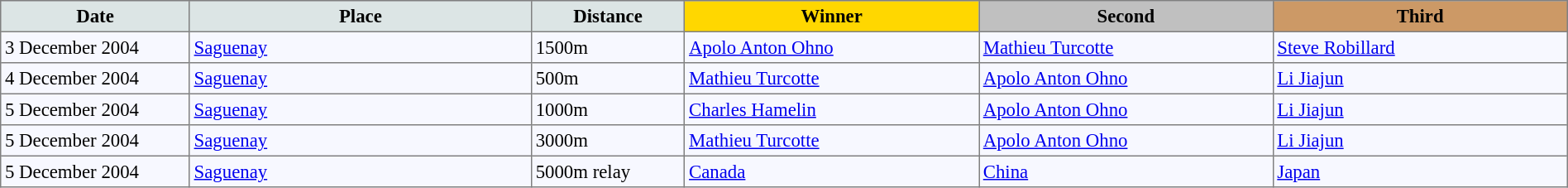<table bgcolor="#f7f8ff" cellpadding="3" cellspacing="0" border="1" style="font-size: 95%; border: gray solid 1px; border-collapse: collapse;">
<tr bgcolor="#CCCCCC">
<td align="center" bgcolor="#DCE5E5" width="150"><strong>Date</strong></td>
<td align="center" bgcolor="#DCE5E5" width="280"><strong>Place</strong></td>
<td align="center" bgcolor="#DCE5E5" width="120"><strong>Distance</strong></td>
<td align="center" bgcolor="gold" width="240"><strong>Winner</strong></td>
<td align="center" bgcolor="silver" width="240"><strong>Second</strong></td>
<td align="center" bgcolor="CC9966" width="240"><strong>Third</strong></td>
</tr>
<tr align="left">
<td>3 December 2004</td>
<td> <a href='#'>Saguenay</a></td>
<td>1500m</td>
<td> <a href='#'>Apolo Anton Ohno</a></td>
<td> <a href='#'>Mathieu Turcotte</a></td>
<td> <a href='#'>Steve Robillard</a></td>
</tr>
<tr align="left">
<td>4 December 2004</td>
<td> <a href='#'>Saguenay</a></td>
<td>500m</td>
<td> <a href='#'>Mathieu Turcotte</a></td>
<td> <a href='#'>Apolo Anton Ohno</a></td>
<td> <a href='#'>Li Jiajun</a></td>
</tr>
<tr align="left">
<td>5 December 2004</td>
<td> <a href='#'>Saguenay</a></td>
<td>1000m</td>
<td> <a href='#'>Charles Hamelin</a></td>
<td> <a href='#'>Apolo Anton Ohno</a></td>
<td> <a href='#'>Li Jiajun</a></td>
</tr>
<tr align="left">
<td>5 December 2004</td>
<td> <a href='#'>Saguenay</a></td>
<td>3000m</td>
<td> <a href='#'>Mathieu Turcotte</a></td>
<td> <a href='#'>Apolo Anton Ohno</a></td>
<td> <a href='#'>Li Jiajun</a></td>
</tr>
<tr align="left">
<td>5 December 2004</td>
<td> <a href='#'>Saguenay</a></td>
<td>5000m relay</td>
<td> <a href='#'>Canada</a></td>
<td> <a href='#'>China</a></td>
<td> <a href='#'>Japan</a></td>
</tr>
</table>
